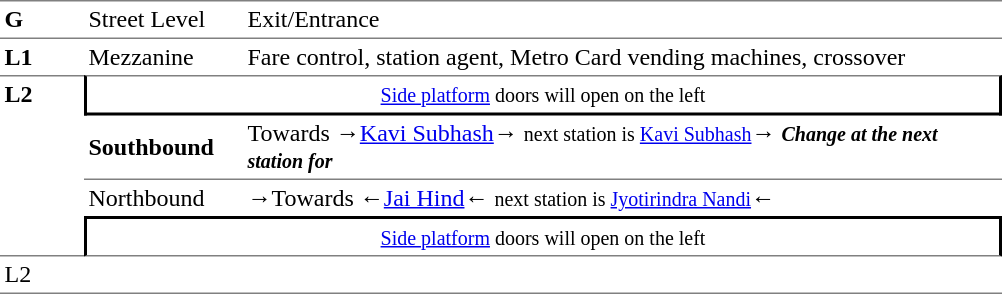<table border="0" cellspacing="0" cellpadding="3">
<tr>
<td width="50" valign="top" style="border-bottom:solid 1px gray;border-top:solid 1px gray;"><strong>G</strong></td>
<td width="100" valign="top" style="border-top:solid 1px gray;border-bottom:solid 1px gray;">Street Level</td>
<td width="500" valign="top" style="border-top:solid 1px gray;border-bottom:solid 1px gray;">Exit/Entrance</td>
</tr>
<tr>
<td valign="top"><strong>L1</strong></td>
<td valign="top">Mezzanine</td>
<td valign="top">Fare control, station agent, Metro Card vending machines, crossover<br></td>
</tr>
<tr>
<td rowspan="4" width="50" valign="top" style="border-top:solid 1px gray;border-bottom:solid 1px gray;"><strong>L2</strong></td>
<td colspan="2" style="border-top:solid 1px gray;border-right:solid 2px black;border-left:solid 2px black;border-bottom:solid 2px black;text-align:center;"><small><a href='#'>Side platform</a>  doors will open on the left </small></td>
</tr>
<tr>
<td width="100" style="border-bottom:solid 1px gray;"><strong>Southbound</strong></td>
<td width="500" style="border-bottom:solid 1px gray;">Towards →<a href='#'>Kavi Subhash</a>→ <small>next station is <a href='#'>Kavi Subhash</a></small>→ <small><strong><em>Change at the next station for <strong><em></small></td>
</tr>
<tr>
<td></strong>Northbound<strong></td>
<td><span>→</span>Towards ←<a href='#'>Jai Hind</a>← <small>next station is <a href='#'>Jyotirindra Nandi</a></small>←</td>
</tr>
<tr>
<td colspan="2" style="border-top:solid 2px black;border-right:solid 2px black;border-left:solid 2px black;border-bottom:solid 1px gray;text-align:center;"><small><a href='#'>Side platform</a> doors will open on the left </small></td>
</tr>
<tr>
<td rowspan="2" width="50" valign="top" style="border-bottom:solid 1px gray;"></strong>L2<strong></td>
<td width="100" style="border-bottom:solid 1px gray;"></td>
<td width="500" style="border-bottom:solid 1px gray;"></td>
</tr>
<tr>
</tr>
</table>
